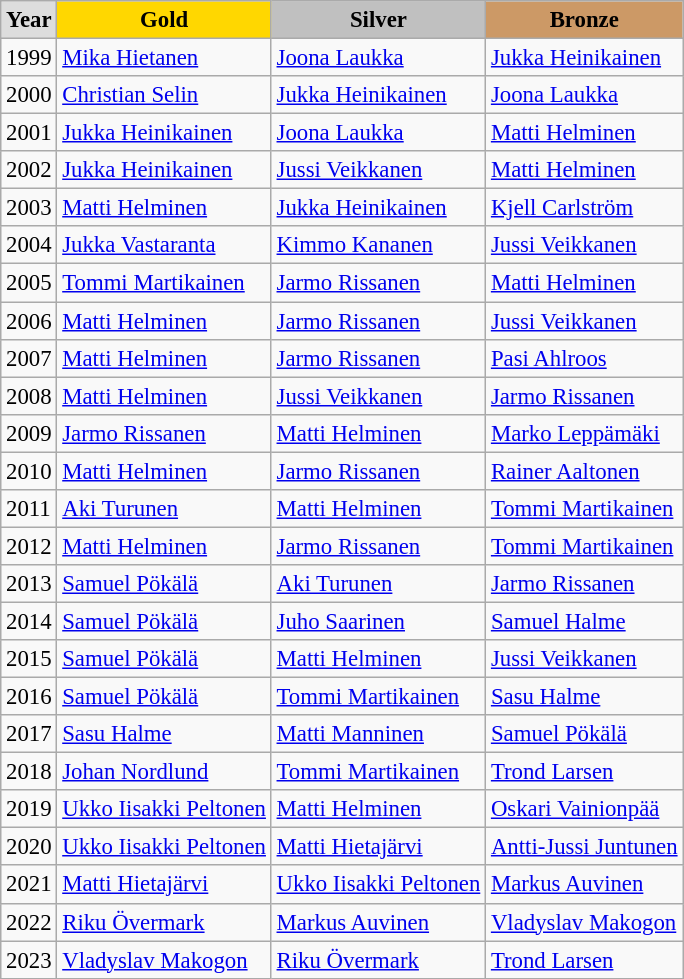<table class="wikitable sortable alternance" style="font-size:95%">
<tr>
<td style="background:#DDDDDD; font-weight:bold; text-align:center;">Year</td>
<td style="background:gold; font-weight:bold; text-align:center;">Gold</td>
<td style="background:silver; font-weight:bold; text-align:center;">Silver</td>
<td style="background:#cc9966; font-weight:bold; text-align:center;">Bronze</td>
</tr>
<tr>
<td>1999</td>
<td><a href='#'>Mika Hietanen</a></td>
<td><a href='#'>Joona Laukka</a></td>
<td><a href='#'>Jukka Heinikainen</a></td>
</tr>
<tr>
<td>2000</td>
<td><a href='#'>Christian Selin</a></td>
<td><a href='#'>Jukka Heinikainen</a></td>
<td><a href='#'>Joona Laukka</a></td>
</tr>
<tr>
<td>2001</td>
<td><a href='#'>Jukka Heinikainen</a></td>
<td><a href='#'>Joona Laukka</a></td>
<td><a href='#'>Matti Helminen</a></td>
</tr>
<tr>
<td>2002</td>
<td><a href='#'>Jukka Heinikainen</a></td>
<td><a href='#'>Jussi Veikkanen</a></td>
<td><a href='#'>Matti Helminen</a></td>
</tr>
<tr>
<td>2003</td>
<td><a href='#'>Matti Helminen</a></td>
<td><a href='#'>Jukka Heinikainen</a></td>
<td><a href='#'>Kjell Carlström</a></td>
</tr>
<tr>
<td>2004</td>
<td><a href='#'>Jukka Vastaranta</a></td>
<td><a href='#'>Kimmo Kananen</a></td>
<td><a href='#'>Jussi Veikkanen</a></td>
</tr>
<tr>
<td>2005</td>
<td><a href='#'>Tommi Martikainen</a></td>
<td><a href='#'>Jarmo Rissanen</a></td>
<td><a href='#'>Matti Helminen</a></td>
</tr>
<tr>
<td>2006</td>
<td><a href='#'>Matti Helminen</a></td>
<td><a href='#'>Jarmo Rissanen</a></td>
<td><a href='#'>Jussi Veikkanen</a></td>
</tr>
<tr>
<td>2007</td>
<td><a href='#'>Matti Helminen</a></td>
<td><a href='#'>Jarmo Rissanen</a></td>
<td><a href='#'>Pasi Ahlroos</a></td>
</tr>
<tr>
<td>2008</td>
<td><a href='#'>Matti Helminen</a></td>
<td><a href='#'>Jussi Veikkanen</a></td>
<td><a href='#'>Jarmo Rissanen</a></td>
</tr>
<tr>
<td>2009</td>
<td><a href='#'>Jarmo Rissanen</a></td>
<td><a href='#'>Matti Helminen</a></td>
<td><a href='#'>Marko Leppämäki</a></td>
</tr>
<tr>
<td>2010</td>
<td><a href='#'>Matti Helminen</a></td>
<td><a href='#'>Jarmo Rissanen</a></td>
<td><a href='#'>Rainer Aaltonen</a></td>
</tr>
<tr>
<td>2011</td>
<td><a href='#'>Aki Turunen</a></td>
<td><a href='#'>Matti Helminen</a></td>
<td><a href='#'>Tommi Martikainen</a></td>
</tr>
<tr>
<td>2012</td>
<td><a href='#'>Matti Helminen</a></td>
<td><a href='#'>Jarmo Rissanen</a></td>
<td><a href='#'>Tommi Martikainen</a></td>
</tr>
<tr>
<td>2013</td>
<td><a href='#'>Samuel Pökälä</a></td>
<td><a href='#'>Aki Turunen</a></td>
<td><a href='#'>Jarmo Rissanen</a></td>
</tr>
<tr>
<td>2014</td>
<td><a href='#'>Samuel Pökälä</a></td>
<td><a href='#'>Juho Saarinen</a></td>
<td><a href='#'>Samuel Halme</a></td>
</tr>
<tr>
<td>2015</td>
<td><a href='#'>Samuel Pökälä</a></td>
<td><a href='#'>Matti Helminen</a></td>
<td><a href='#'>Jussi Veikkanen</a></td>
</tr>
<tr>
<td>2016</td>
<td><a href='#'>Samuel Pökälä</a></td>
<td><a href='#'>Tommi Martikainen</a></td>
<td><a href='#'>Sasu Halme</a></td>
</tr>
<tr>
<td>2017</td>
<td><a href='#'>Sasu Halme</a></td>
<td><a href='#'>Matti Manninen</a></td>
<td><a href='#'>Samuel Pökälä</a></td>
</tr>
<tr>
<td>2018</td>
<td><a href='#'>Johan Nordlund</a></td>
<td><a href='#'>Tommi Martikainen</a></td>
<td><a href='#'>Trond Larsen</a></td>
</tr>
<tr>
<td>2019</td>
<td><a href='#'>Ukko Iisakki Peltonen</a></td>
<td><a href='#'>Matti Helminen</a></td>
<td><a href='#'>Oskari Vainionpää</a></td>
</tr>
<tr>
<td>2020</td>
<td><a href='#'>Ukko Iisakki Peltonen</a></td>
<td><a href='#'>Matti Hietajärvi</a></td>
<td><a href='#'>Antti-Jussi Juntunen</a></td>
</tr>
<tr>
<td>2021</td>
<td><a href='#'>Matti Hietajärvi</a></td>
<td><a href='#'>Ukko Iisakki Peltonen</a></td>
<td><a href='#'>Markus Auvinen</a></td>
</tr>
<tr>
<td>2022</td>
<td><a href='#'>Riku Övermark</a></td>
<td><a href='#'>Markus Auvinen</a></td>
<td><a href='#'>Vladyslav Makogon</a></td>
</tr>
<tr>
<td>2023</td>
<td><a href='#'>Vladyslav Makogon</a></td>
<td><a href='#'>Riku Övermark</a></td>
<td><a href='#'>Trond Larsen</a></td>
</tr>
</table>
